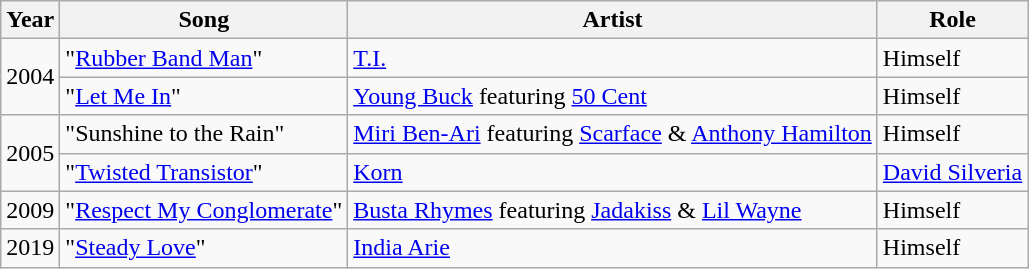<table class="wikitable sortable">
<tr>
<th>Year</th>
<th>Song</th>
<th>Artist</th>
<th>Role</th>
</tr>
<tr>
<td rowspan=2>2004</td>
<td>"<a href='#'>Rubber Band Man</a>"</td>
<td><a href='#'>T.I.</a></td>
<td>Himself</td>
</tr>
<tr>
<td>"<a href='#'>Let Me In</a>"</td>
<td><a href='#'>Young Buck</a> featuring <a href='#'>50 Cent</a></td>
<td>Himself</td>
</tr>
<tr>
<td rowspan=2>2005</td>
<td>"Sunshine to the Rain"</td>
<td><a href='#'>Miri Ben-Ari</a> featuring <a href='#'>Scarface</a> & <a href='#'>Anthony Hamilton</a></td>
<td>Himself</td>
</tr>
<tr>
<td>"<a href='#'>Twisted Transistor</a>"</td>
<td><a href='#'>Korn</a></td>
<td><a href='#'>David Silveria</a></td>
</tr>
<tr>
<td>2009</td>
<td>"<a href='#'>Respect My Conglomerate</a>"</td>
<td><a href='#'>Busta Rhymes</a> featuring <a href='#'>Jadakiss</a> & <a href='#'>Lil Wayne</a></td>
<td>Himself</td>
</tr>
<tr>
<td>2019</td>
<td>"<a href='#'>Steady Love</a>"</td>
<td><a href='#'>India Arie</a></td>
<td>Himself</td>
</tr>
</table>
